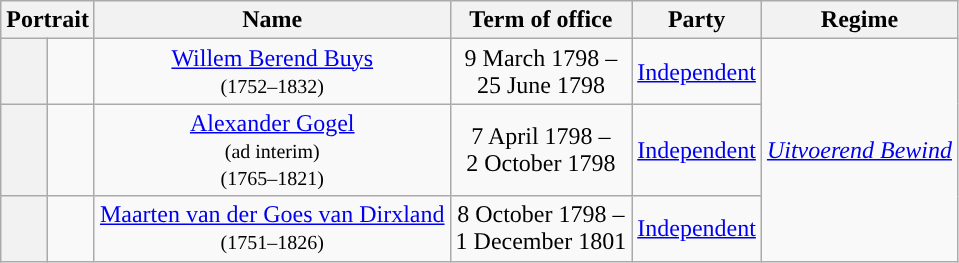<table class="wikitable" style="text-align:center">
<tr>
<th colspan=2>Portrait</th>
<th>Name</th>
<th>Term of office</th>
<th>Party</th>
<th>Regime</th>
</tr>
<tr>
<th style="background:"></th>
<td></td>
<td><a href='#'>Willem Berend Buys</a> <br> <small>(1752–1832)</small></td>
<td>9 March 1798 – <br> 25 June 1798</td>
<td><a href='#'>Independent</a></td>
<td rowspan=3 "><em><a href='#'>Uitvoerend Bewind</a></em></td>
</tr>
<tr>
<th style="background:"></th>
<td></td>
<td><a href='#'>Alexander Gogel</a> <br> <small>(ad interim) <br> (1765–1821)</small></td>
<td>7 April 1798 – <br> 2 October 1798</td>
<td><a href='#'>Independent</a></td>
</tr>
<tr>
<th style="background:"></th>
<td></td>
<td><a href='#'>Maarten van der Goes van Dirxland</a> <br> <small>(1751–1826)</small></td>
<td>8 October 1798 – <br> 1 December 1801</td>
<td><a href='#'>Independent</a></td>
</tr>
</table>
